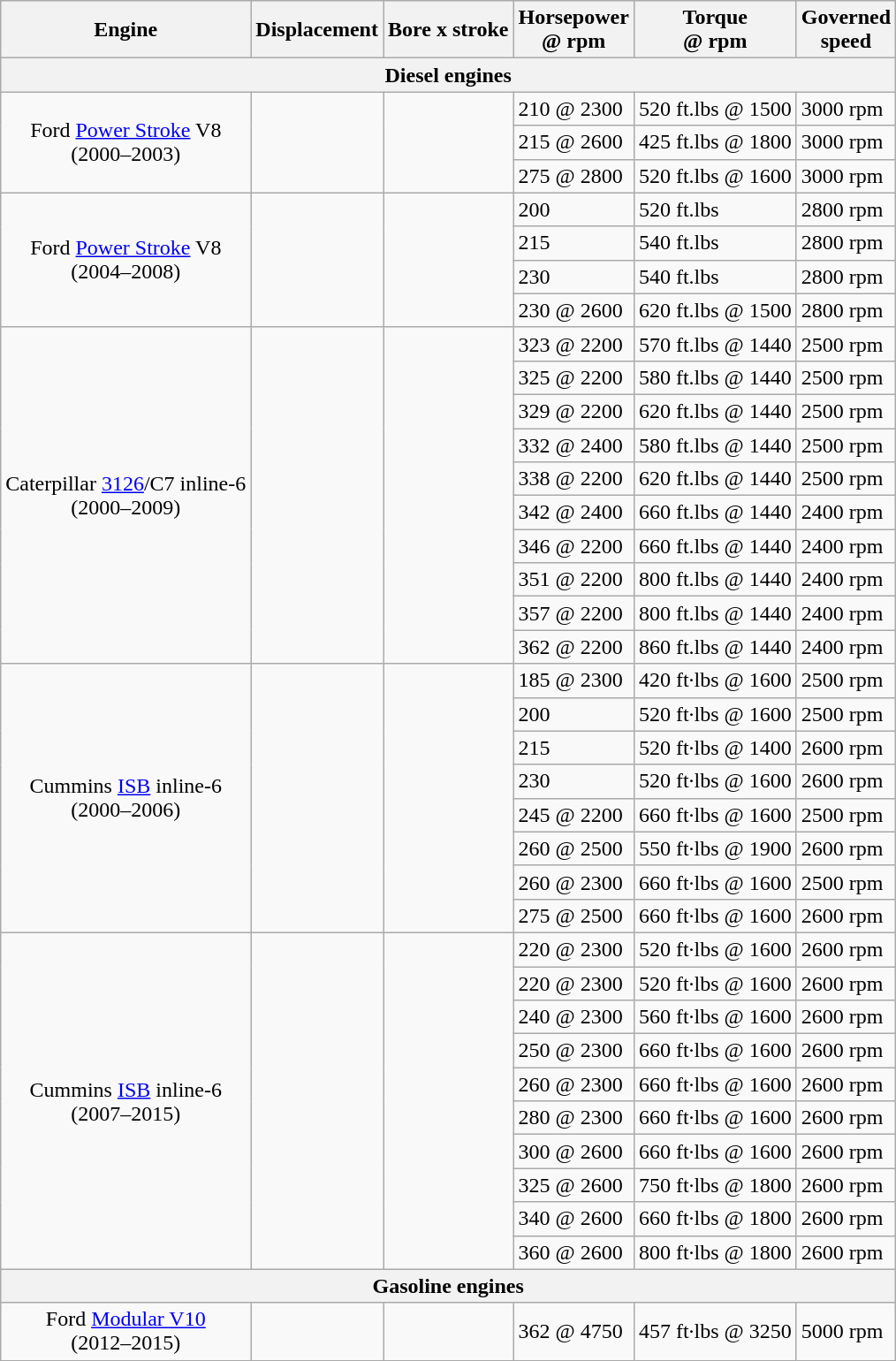<table class="wikitable" align="center">
<tr>
<th>Engine</th>
<th>Displacement</th>
<th>Bore x stroke</th>
<th>Horsepower<br>@ rpm</th>
<th>Torque<br>@ rpm</th>
<th>Governed<br>speed</th>
</tr>
<tr>
<th colspan="6" align="center">Diesel engines</th>
</tr>
<tr>
<td rowspan="3" align="center">Ford <a href='#'>Power Stroke</a> V8 <br>(2000–2003)</td>
<td rowspan="3" align="center"></td>
<td rowspan="3" align="center"></td>
<td>210 @ 2300</td>
<td>520 ft.lbs @ 1500</td>
<td>3000 rpm</td>
</tr>
<tr>
<td>215 @ 2600</td>
<td>425 ft.lbs @ 1800</td>
<td>3000 rpm</td>
</tr>
<tr>
<td>275 @ 2800</td>
<td>520 ft.lbs @ 1600</td>
<td>3000 rpm</td>
</tr>
<tr>
<td rowspan="4" align="center">Ford <a href='#'>Power Stroke</a> V8 <br>(2004–2008)</td>
<td rowspan="4" align="center"></td>
<td rowspan="4" align="center"></td>
<td>200</td>
<td>520 ft.lbs</td>
<td>2800 rpm</td>
</tr>
<tr>
<td>215</td>
<td>540 ft.lbs</td>
<td>2800 rpm</td>
</tr>
<tr>
<td>230</td>
<td>540 ft.lbs</td>
<td>2800 rpm</td>
</tr>
<tr>
<td>230 @ 2600</td>
<td>620 ft.lbs @ 1500</td>
<td>2800 rpm</td>
</tr>
<tr>
<td rowspan="10" align="center">Caterpillar <a href='#'>3126</a>/C7 inline-6 <br>(2000–2009)</td>
<td rowspan="10" align="center"></td>
<td rowspan="10" align="center"></td>
<td>323 @ 2200</td>
<td>570 ft.lbs @ 1440</td>
<td>2500 rpm</td>
</tr>
<tr>
<td>325 @ 2200</td>
<td>580 ft.lbs @ 1440</td>
<td>2500 rpm</td>
</tr>
<tr>
<td>329 @ 2200</td>
<td>620 ft.lbs @ 1440</td>
<td>2500 rpm</td>
</tr>
<tr>
<td>332 @ 2400</td>
<td>580 ft.lbs @ 1440</td>
<td>2500 rpm</td>
</tr>
<tr>
<td>338 @ 2200</td>
<td>620 ft.lbs @ 1440</td>
<td>2500 rpm</td>
</tr>
<tr>
<td>342 @ 2400</td>
<td>660 ft.lbs @ 1440</td>
<td>2400 rpm</td>
</tr>
<tr>
<td>346 @ 2200</td>
<td>660 ft.lbs @ 1440</td>
<td>2400 rpm</td>
</tr>
<tr>
<td>351 @ 2200</td>
<td>800 ft.lbs @ 1440</td>
<td>2400 rpm</td>
</tr>
<tr>
<td>357 @ 2200</td>
<td>800 ft.lbs @ 1440</td>
<td>2400 rpm</td>
</tr>
<tr>
<td>362 @ 2200</td>
<td>860 ft.lbs @ 1440</td>
<td>2400 rpm</td>
</tr>
<tr>
<td rowspan="8" align="center">Cummins <a href='#'>ISB</a> inline-6<br>(2000–2006)</td>
<td rowspan="8" align="center"></td>
<td rowspan="8" align="center"></td>
<td>185 @ 2300</td>
<td>420 ft·lbs @ 1600</td>
<td>2500 rpm</td>
</tr>
<tr>
<td>200</td>
<td>520 ft·lbs @ 1600</td>
<td>2500 rpm</td>
</tr>
<tr>
<td>215</td>
<td>520 ft·lbs @ 1400</td>
<td>2600 rpm</td>
</tr>
<tr>
<td>230</td>
<td>520 ft·lbs @ 1600</td>
<td>2600 rpm</td>
</tr>
<tr>
<td>245 @ 2200</td>
<td>660 ft·lbs @ 1600</td>
<td>2500 rpm</td>
</tr>
<tr>
<td>260 @ 2500</td>
<td>550 ft·lbs @ 1900</td>
<td>2600 rpm</td>
</tr>
<tr>
<td>260 @ 2300</td>
<td>660 ft·lbs @ 1600</td>
<td>2500 rpm</td>
</tr>
<tr>
<td>275 @ 2500</td>
<td>660 ft·lbs @ 1600</td>
<td>2600 rpm</td>
</tr>
<tr>
<td rowspan="10" align="center">Cummins <a href='#'>ISB</a> inline-6<br>(2007–2015)</td>
<td rowspan="10" align="center"></td>
<td rowspan="10" align="center"></td>
<td>220 @ 2300</td>
<td>520 ft·lbs @ 1600</td>
<td>2600 rpm</td>
</tr>
<tr>
<td>220 @ 2300</td>
<td>520 ft·lbs @ 1600</td>
<td>2600 rpm</td>
</tr>
<tr>
<td>240 @ 2300</td>
<td>560 ft·lbs @ 1600</td>
<td>2600 rpm</td>
</tr>
<tr>
<td>250 @ 2300</td>
<td>660 ft·lbs @ 1600</td>
<td>2600 rpm</td>
</tr>
<tr>
<td>260 @ 2300</td>
<td>660 ft·lbs @ 1600</td>
<td>2600 rpm</td>
</tr>
<tr>
<td>280 @ 2300</td>
<td>660 ft·lbs @ 1600</td>
<td>2600 rpm</td>
</tr>
<tr>
<td>300 @ 2600</td>
<td>660 ft·lbs @ 1600</td>
<td>2600 rpm</td>
</tr>
<tr>
<td>325 @ 2600</td>
<td>750 ft·lbs @ 1800</td>
<td>2600 rpm</td>
</tr>
<tr>
<td>340 @ 2600</td>
<td>660 ft·lbs @ 1800</td>
<td>2600 rpm</td>
</tr>
<tr>
<td>360 @ 2600</td>
<td>800 ft·lbs @ 1800</td>
<td>2600 rpm</td>
</tr>
<tr>
<th colspan="6" align="center">Gasoline engines</th>
</tr>
<tr>
<td rowspan="1" align="center">Ford <a href='#'>Modular V10</a><br>(2012–2015)</td>
<td rowspan="1" align="center"></td>
<td rowspan="1" align="center"></td>
<td>362 @ 4750</td>
<td>457 ft·lbs @ 3250</td>
<td>5000 rpm</td>
</tr>
</table>
